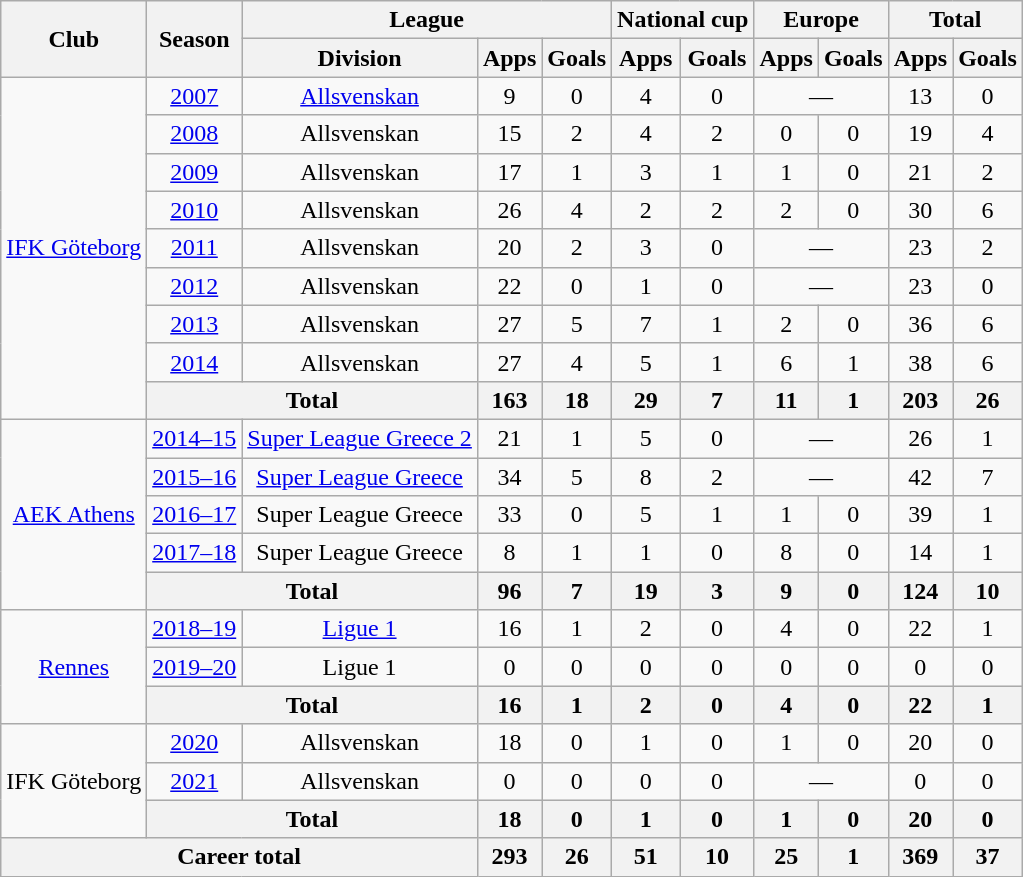<table class="wikitable" style="text-align:center">
<tr>
<th rowspan="2">Club</th>
<th rowspan="2">Season</th>
<th colspan="3">League</th>
<th colspan="2">National cup</th>
<th colspan="2">Europe</th>
<th colspan="2">Total</th>
</tr>
<tr>
<th>Division</th>
<th>Apps</th>
<th>Goals</th>
<th>Apps</th>
<th>Goals</th>
<th>Apps</th>
<th>Goals</th>
<th>Apps</th>
<th>Goals</th>
</tr>
<tr>
<td rowspan="9"><a href='#'>IFK Göteborg</a></td>
<td><a href='#'>2007</a></td>
<td><a href='#'>Allsvenskan</a></td>
<td>9</td>
<td>0</td>
<td>4</td>
<td>0</td>
<td colspan="2">—</td>
<td>13</td>
<td>0</td>
</tr>
<tr>
<td><a href='#'>2008</a></td>
<td>Allsvenskan</td>
<td>15</td>
<td>2</td>
<td>4</td>
<td>2</td>
<td>0</td>
<td>0</td>
<td>19</td>
<td>4</td>
</tr>
<tr>
<td><a href='#'>2009</a></td>
<td>Allsvenskan</td>
<td>17</td>
<td>1</td>
<td>3</td>
<td>1</td>
<td>1</td>
<td>0</td>
<td>21</td>
<td>2</td>
</tr>
<tr>
<td><a href='#'>2010</a></td>
<td>Allsvenskan</td>
<td>26</td>
<td>4</td>
<td>2</td>
<td>2</td>
<td>2</td>
<td>0</td>
<td>30</td>
<td>6</td>
</tr>
<tr>
<td><a href='#'>2011</a></td>
<td>Allsvenskan</td>
<td>20</td>
<td>2</td>
<td>3</td>
<td>0</td>
<td colspan="2">—</td>
<td>23</td>
<td>2</td>
</tr>
<tr>
<td><a href='#'>2012</a></td>
<td>Allsvenskan</td>
<td>22</td>
<td>0</td>
<td>1</td>
<td>0</td>
<td colspan="2">—</td>
<td>23</td>
<td>0</td>
</tr>
<tr>
<td><a href='#'>2013</a></td>
<td>Allsvenskan</td>
<td>27</td>
<td>5</td>
<td>7</td>
<td>1</td>
<td>2</td>
<td>0</td>
<td>36</td>
<td>6</td>
</tr>
<tr>
<td><a href='#'>2014</a></td>
<td>Allsvenskan</td>
<td>27</td>
<td>4</td>
<td>5</td>
<td>1</td>
<td>6</td>
<td>1</td>
<td>38</td>
<td>6</td>
</tr>
<tr>
<th colspan="2">Total</th>
<th>163</th>
<th>18</th>
<th>29</th>
<th>7</th>
<th>11</th>
<th>1</th>
<th>203</th>
<th>26</th>
</tr>
<tr>
<td rowspan="5"><a href='#'>AEK Athens</a></td>
<td><a href='#'>2014–15</a></td>
<td><a href='#'>Super League Greece 2</a></td>
<td>21</td>
<td>1</td>
<td>5</td>
<td>0</td>
<td colspan="2">—</td>
<td>26</td>
<td>1</td>
</tr>
<tr>
<td><a href='#'>2015–16</a></td>
<td><a href='#'>Super League Greece</a></td>
<td>34</td>
<td>5</td>
<td>8</td>
<td>2</td>
<td colspan="2">—</td>
<td>42</td>
<td>7</td>
</tr>
<tr>
<td><a href='#'>2016–17</a></td>
<td>Super League Greece</td>
<td>33</td>
<td>0</td>
<td>5</td>
<td>1</td>
<td>1</td>
<td>0</td>
<td>39</td>
<td>1</td>
</tr>
<tr>
<td><a href='#'>2017–18</a></td>
<td>Super League Greece</td>
<td>8</td>
<td>1</td>
<td>1</td>
<td>0</td>
<td>8</td>
<td>0</td>
<td>14</td>
<td>1</td>
</tr>
<tr>
<th colspan="2">Total</th>
<th>96</th>
<th>7</th>
<th>19</th>
<th>3</th>
<th>9</th>
<th>0</th>
<th>124</th>
<th>10</th>
</tr>
<tr>
<td rowspan="3"><a href='#'>Rennes</a></td>
<td><a href='#'>2018–19</a></td>
<td><a href='#'>Ligue 1</a></td>
<td>16</td>
<td>1</td>
<td>2</td>
<td>0</td>
<td>4</td>
<td>0</td>
<td>22</td>
<td>1</td>
</tr>
<tr>
<td><a href='#'>2019–20</a></td>
<td>Ligue 1</td>
<td>0</td>
<td>0</td>
<td>0</td>
<td>0</td>
<td>0</td>
<td>0</td>
<td>0</td>
<td>0</td>
</tr>
<tr>
<th colspan="2">Total</th>
<th>16</th>
<th>1</th>
<th>2</th>
<th>0</th>
<th>4</th>
<th>0</th>
<th>22</th>
<th>1</th>
</tr>
<tr>
<td rowspan="3">IFK Göteborg</td>
<td><a href='#'>2020</a></td>
<td>Allsvenskan</td>
<td>18</td>
<td>0</td>
<td>1</td>
<td>0</td>
<td>1</td>
<td>0</td>
<td>20</td>
<td>0</td>
</tr>
<tr>
<td><a href='#'>2021</a></td>
<td>Allsvenskan</td>
<td>0</td>
<td>0</td>
<td>0</td>
<td>0</td>
<td colspan="2">—</td>
<td>0</td>
<td>0</td>
</tr>
<tr>
<th colspan="2">Total</th>
<th>18</th>
<th>0</th>
<th>1</th>
<th>0</th>
<th>1</th>
<th>0</th>
<th>20</th>
<th>0</th>
</tr>
<tr>
<th colspan="3">Career total</th>
<th>293</th>
<th>26</th>
<th>51</th>
<th>10</th>
<th>25</th>
<th>1</th>
<th>369</th>
<th>37</th>
</tr>
</table>
